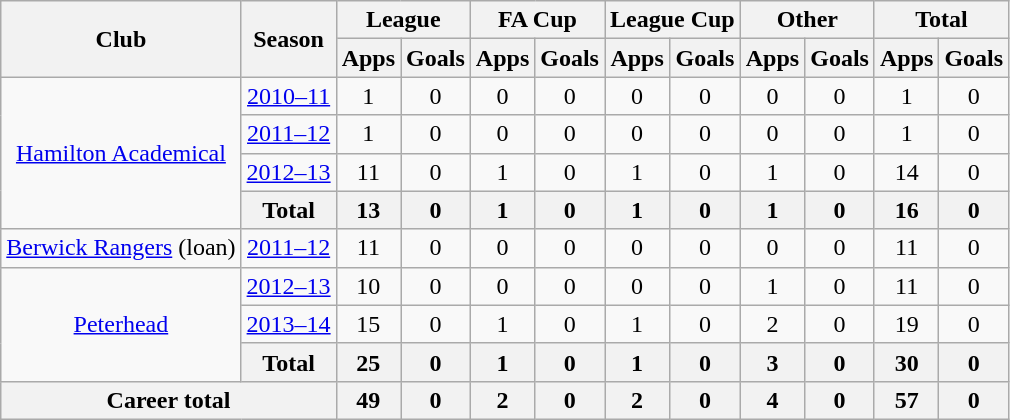<table class="wikitable" style="text-align: center;">
<tr>
<th rowspan="2">Club</th>
<th rowspan="2">Season</th>
<th colspan="2">League</th>
<th colspan="2">FA Cup</th>
<th colspan="2">League Cup</th>
<th colspan="2">Other</th>
<th colspan="2">Total</th>
</tr>
<tr>
<th>Apps</th>
<th>Goals</th>
<th>Apps</th>
<th>Goals</th>
<th>Apps</th>
<th>Goals</th>
<th>Apps</th>
<th>Goals</th>
<th>Apps</th>
<th>Goals</th>
</tr>
<tr>
<td rowspan="4" valign="center"><a href='#'>Hamilton Academical</a></td>
<td><a href='#'>2010–11</a></td>
<td>1</td>
<td>0</td>
<td>0</td>
<td>0</td>
<td>0</td>
<td>0</td>
<td>0</td>
<td>0</td>
<td>1</td>
<td>0</td>
</tr>
<tr>
<td><a href='#'>2011–12</a></td>
<td>1</td>
<td>0</td>
<td>0</td>
<td>0</td>
<td>0</td>
<td>0</td>
<td>0</td>
<td>0</td>
<td>1</td>
<td>0</td>
</tr>
<tr>
<td><a href='#'>2012–13</a></td>
<td>11</td>
<td>0</td>
<td>1</td>
<td>0</td>
<td>1</td>
<td>0</td>
<td>1</td>
<td>0</td>
<td>14</td>
<td>0</td>
</tr>
<tr>
<th>Total</th>
<th>13</th>
<th>0</th>
<th>1</th>
<th>0</th>
<th>1</th>
<th>0</th>
<th>1</th>
<th>0</th>
<th>16</th>
<th>0</th>
</tr>
<tr>
<td rowspan="1" valign="center"><a href='#'>Berwick Rangers</a> (loan)</td>
<td><a href='#'>2011–12</a></td>
<td>11</td>
<td>0</td>
<td>0</td>
<td>0</td>
<td>0</td>
<td>0</td>
<td>0</td>
<td>0</td>
<td>11</td>
<td>0</td>
</tr>
<tr>
<td rowspan="3" valign=center"><a href='#'>Peterhead</a></td>
<td><a href='#'>2012–13</a></td>
<td>10</td>
<td>0</td>
<td>0</td>
<td>0</td>
<td>0</td>
<td>0</td>
<td>1</td>
<td>0</td>
<td>11</td>
<td>0</td>
</tr>
<tr>
<td><a href='#'>2013–14</a></td>
<td>15</td>
<td>0</td>
<td>1</td>
<td>0</td>
<td>1</td>
<td>0</td>
<td>2</td>
<td>0</td>
<td>19</td>
<td>0</td>
</tr>
<tr>
<th>Total</th>
<th>25</th>
<th>0</th>
<th>1</th>
<th>0</th>
<th>1</th>
<th>0</th>
<th>3</th>
<th>0</th>
<th>30</th>
<th>0</th>
</tr>
<tr>
<th colspan="2">Career total</th>
<th>49</th>
<th>0</th>
<th>2</th>
<th>0</th>
<th>2</th>
<th>0</th>
<th>4</th>
<th>0</th>
<th>57</th>
<th>0</th>
</tr>
</table>
